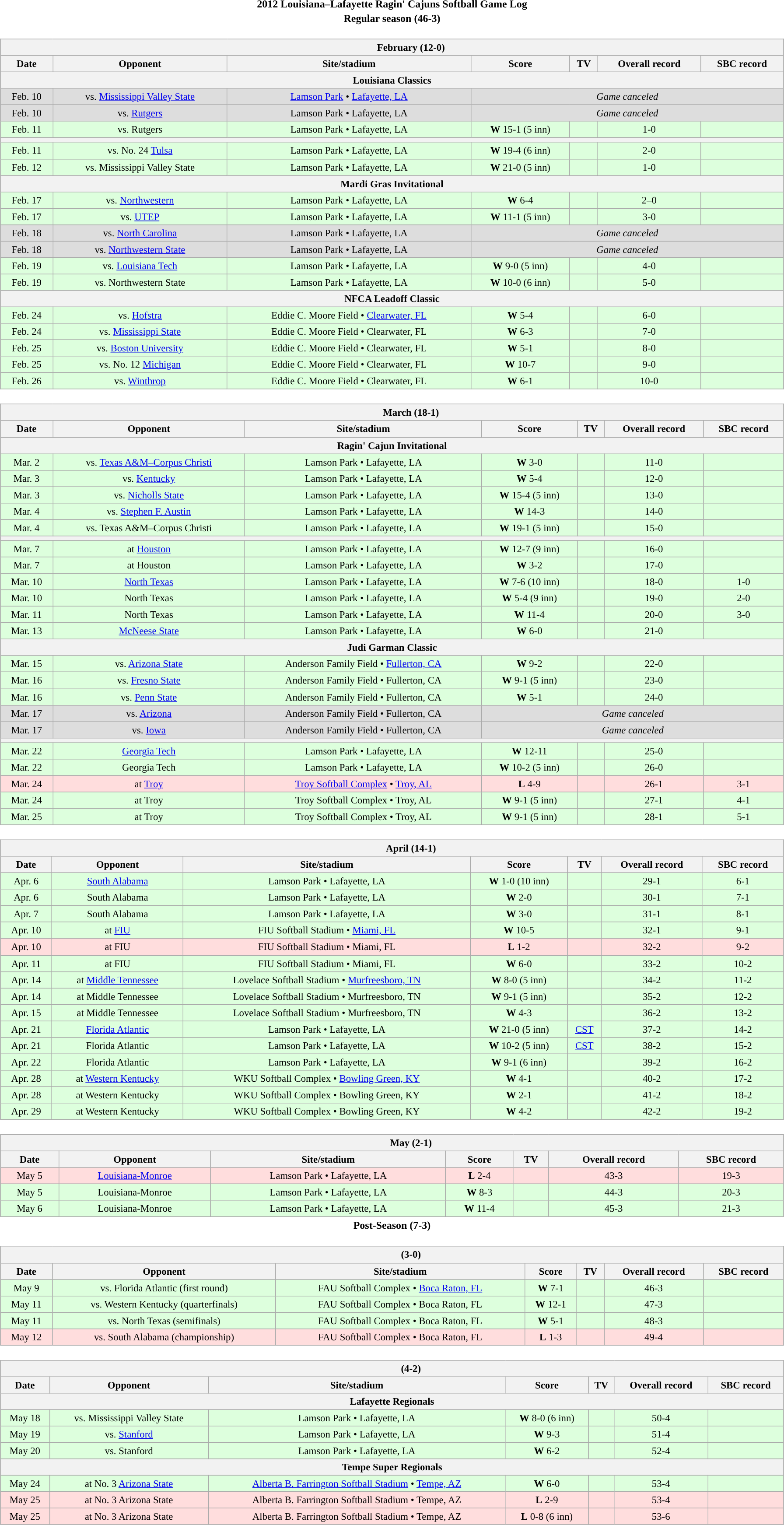<table class="toccolours"  style="width:95%; clear:both; margin:1.5em auto; text-align:center;">
<tr>
<th colspan=2>2012 Louisiana–Lafayette Ragin' Cajuns Softball Game Log</th>
</tr>
<tr>
<th colspan=2>Regular season (46-3)</th>
</tr>
<tr valign="top">
<td><br><table class="wikitable collapsible collapsed" style="margin:auto; width:100%; text-align:center; font-size:95%">
<tr>
<th colspan=7 style="padding-left:4em;">February (12-0)</th>
</tr>
<tr>
<th>Date</th>
<th>Opponent</th>
<th>Site/stadium</th>
<th>Score</th>
<th>TV</th>
<th>Overall record</th>
<th>SBC record</th>
</tr>
<tr>
<th colspan=12>Louisiana Classics</th>
</tr>
<tr style="text-align:center; background:#ddd;">
<td>Feb. 10</td>
<td>vs. <a href='#'>Mississippi Valley State</a></td>
<td><a href='#'>Lamson Park</a> • <a href='#'>Lafayette, LA</a></td>
<td colspan=4><em>Game canceled</em></td>
</tr>
<tr style="text-align:center; background:#ddd;">
<td>Feb. 10</td>
<td>vs. <a href='#'>Rutgers</a></td>
<td>Lamson Park • Lafayette, LA</td>
<td colspan=4><em>Game canceled</em></td>
</tr>
<tr style="text-align:center; background:#dfd;">
<td>Feb. 11</td>
<td>vs. Rutgers</td>
<td>Lamson Park • Lafayette, LA</td>
<td><strong>W</strong> 15-1 (5 inn)</td>
<td></td>
<td>1-0</td>
<td></td>
</tr>
<tr>
<th colspan=12></th>
</tr>
<tr style="text-align:center; background:#dfd;">
<td>Feb. 11</td>
<td>vs. No. 24 <a href='#'>Tulsa</a></td>
<td>Lamson Park • Lafayette, LA</td>
<td><strong>W</strong> 19-4 (6 inn)</td>
<td></td>
<td>2-0</td>
<td></td>
</tr>
<tr style="text-align:center; background:#dfd;">
<td>Feb. 12</td>
<td>vs. Mississippi Valley State</td>
<td>Lamson Park • Lafayette, LA</td>
<td><strong>W</strong> 21-0 (5 inn)</td>
<td></td>
<td>1-0</td>
<td></td>
</tr>
<tr>
<th colspan=12>Mardi Gras Invitational</th>
</tr>
<tr style="text-align:center; background:#dfd;">
<td>Feb. 17</td>
<td>vs. <a href='#'>Northwestern</a></td>
<td>Lamson Park • Lafayette, LA</td>
<td><strong>W</strong> 6-4</td>
<td></td>
<td>2–0</td>
<td></td>
</tr>
<tr style="text-align:center; background:#dfd;">
<td>Feb. 17</td>
<td>vs. <a href='#'>UTEP</a></td>
<td>Lamson Park • Lafayette, LA</td>
<td><strong>W</strong> 11-1 (5 inn)</td>
<td></td>
<td>3-0</td>
<td></td>
</tr>
<tr style="text-align:center; background:#ddd;">
<td>Feb. 18</td>
<td>vs. <a href='#'>North Carolina</a></td>
<td>Lamson Park • Lafayette, LA</td>
<td colspan=4><em>Game canceled</em></td>
</tr>
<tr style="text-align:center; background:#ddd;">
<td>Feb. 18</td>
<td>vs. <a href='#'>Northwestern State</a></td>
<td>Lamson Park • Lafayette, LA</td>
<td colspan=4><em>Game canceled</em></td>
</tr>
<tr style="text-align:center; background:#dfd;">
<td>Feb. 19</td>
<td>vs. <a href='#'>Louisiana Tech</a></td>
<td>Lamson Park • Lafayette, LA</td>
<td><strong>W</strong> 9-0 (5 inn)</td>
<td></td>
<td>4-0</td>
<td></td>
</tr>
<tr style="text-align:center; background:#dfd;">
<td>Feb. 19</td>
<td>vs. Northwestern State</td>
<td>Lamson Park • Lafayette, LA</td>
<td><strong>W</strong> 10-0 (6 inn)</td>
<td></td>
<td>5-0</td>
<td></td>
</tr>
<tr>
<th colspan=12>NFCA Leadoff Classic</th>
</tr>
<tr style="text-align:center; background:#dfd;">
<td>Feb. 24</td>
<td>vs. <a href='#'>Hofstra</a></td>
<td>Eddie C. Moore Field • <a href='#'>Clearwater, FL</a></td>
<td><strong>W</strong> 5-4</td>
<td></td>
<td>6-0</td>
<td></td>
</tr>
<tr style="text-align:center; background:#dfd;">
<td>Feb. 24</td>
<td>vs. <a href='#'>Mississippi State</a></td>
<td>Eddie C. Moore Field • Clearwater, FL</td>
<td><strong>W</strong> 6-3</td>
<td></td>
<td>7-0</td>
<td></td>
</tr>
<tr style="text-align:center; background:#dfd;">
<td>Feb. 25</td>
<td>vs. <a href='#'>Boston University</a></td>
<td>Eddie C. Moore Field • Clearwater, FL</td>
<td><strong>W</strong> 5-1</td>
<td></td>
<td>8-0</td>
<td></td>
</tr>
<tr style="text-align:center; background:#dfd;">
<td>Feb. 25</td>
<td>vs. No. 12 <a href='#'>Michigan</a></td>
<td>Eddie C. Moore Field • Clearwater, FL</td>
<td><strong>W</strong> 10-7</td>
<td></td>
<td>9-0</td>
<td></td>
</tr>
<tr style="text-align:center; background:#dfd;">
<td>Feb. 26</td>
<td>vs. <a href='#'>Winthrop</a></td>
<td>Eddie C. Moore Field • Clearwater, FL</td>
<td><strong>W</strong> 6-1</td>
<td></td>
<td>10-0</td>
<td></td>
</tr>
</table>
</td>
</tr>
<tr>
<td><br><table class="wikitable collapsible collapsed" style="margin:auto; width:100%; text-align:center; font-size:95%">
<tr>
<th colspan=7 style="padding-left:4em;">March (18-1)</th>
</tr>
<tr>
<th>Date</th>
<th>Opponent</th>
<th>Site/stadium</th>
<th>Score</th>
<th>TV</th>
<th>Overall record</th>
<th>SBC record</th>
</tr>
<tr>
<th colspan=12>Ragin' Cajun Invitational</th>
</tr>
<tr style="text-align:center; background:#dfd;">
<td>Mar. 2</td>
<td>vs. <a href='#'>Texas A&M–Corpus Christi</a></td>
<td>Lamson Park • Lafayette, LA</td>
<td><strong>W</strong> 3-0</td>
<td></td>
<td>11-0</td>
<td></td>
</tr>
<tr style="text-align:center; background:#dfd;">
<td>Mar. 3</td>
<td>vs. <a href='#'>Kentucky</a></td>
<td>Lamson Park • Lafayette, LA</td>
<td><strong>W</strong> 5-4</td>
<td></td>
<td>12-0</td>
<td></td>
</tr>
<tr style="text-align:center; background:#dfd;">
<td>Mar. 3</td>
<td>vs. <a href='#'>Nicholls State</a></td>
<td>Lamson Park • Lafayette, LA</td>
<td><strong>W</strong> 15-4 (5 inn)</td>
<td></td>
<td>13-0</td>
<td></td>
</tr>
<tr style="text-align:center; background:#dfd;">
<td>Mar. 4</td>
<td>vs. <a href='#'>Stephen F. Austin</a></td>
<td>Lamson Park • Lafayette, LA</td>
<td><strong>W</strong> 14-3</td>
<td></td>
<td>14-0</td>
<td></td>
</tr>
<tr style="text-align:center; background:#dfd;">
<td>Mar. 4</td>
<td>vs. Texas A&M–Corpus Christi</td>
<td>Lamson Park • Lafayette, LA</td>
<td><strong>W</strong> 19-1 (5 inn)</td>
<td></td>
<td>15-0</td>
<td></td>
</tr>
<tr>
<th colspan=12></th>
</tr>
<tr style="text-align:center; background:#dfd;">
<td>Mar. 7</td>
<td>at <a href='#'>Houston</a></td>
<td>Lamson Park • Lafayette, LA</td>
<td><strong>W</strong> 12-7 (9 inn)</td>
<td></td>
<td>16-0</td>
<td></td>
</tr>
<tr style="text-align:center; background:#dfd;">
<td>Mar. 7</td>
<td>at Houston</td>
<td>Lamson Park • Lafayette, LA</td>
<td><strong>W</strong> 3-2</td>
<td></td>
<td>17-0</td>
<td></td>
</tr>
<tr style="text-align:center; background:#dfd;">
<td>Mar. 10</td>
<td><a href='#'>North Texas</a></td>
<td>Lamson Park • Lafayette, LA</td>
<td><strong>W</strong> 7-6 (10 inn)</td>
<td></td>
<td>18-0</td>
<td>1-0</td>
</tr>
<tr style="text-align:center; background:#dfd;">
<td>Mar. 10</td>
<td>North Texas</td>
<td>Lamson Park • Lafayette, LA</td>
<td><strong>W</strong> 5-4 (9 inn)</td>
<td></td>
<td>19-0</td>
<td>2-0</td>
</tr>
<tr style="text-align:center; background:#dfd;">
<td>Mar. 11</td>
<td>North Texas</td>
<td>Lamson Park • Lafayette, LA</td>
<td><strong>W</strong> 11-4</td>
<td></td>
<td>20-0</td>
<td>3-0</td>
</tr>
<tr style="text-align:center; background:#dfd;">
<td>Mar. 13</td>
<td><a href='#'>McNeese State</a></td>
<td>Lamson Park • Lafayette, LA</td>
<td><strong>W</strong> 6-0</td>
<td></td>
<td>21-0</td>
<td></td>
</tr>
<tr>
<th colspan=12>Judi Garman Classic</th>
</tr>
<tr style="text-align:center; background:#dfd;">
<td>Mar. 15</td>
<td>vs. <a href='#'>Arizona State</a></td>
<td>Anderson Family Field • <a href='#'>Fullerton, CA</a></td>
<td><strong>W</strong> 9-2</td>
<td></td>
<td>22-0</td>
<td></td>
</tr>
<tr style="text-align:center; background:#dfd;">
<td>Mar. 16</td>
<td>vs. <a href='#'>Fresno State</a></td>
<td>Anderson Family Field • Fullerton, CA</td>
<td><strong>W</strong> 9-1 (5 inn)</td>
<td></td>
<td>23-0</td>
<td></td>
</tr>
<tr style="text-align:center; background:#dfd;">
<td>Mar. 16</td>
<td>vs. <a href='#'>Penn State</a></td>
<td>Anderson Family Field • Fullerton, CA</td>
<td><strong>W</strong> 5-1</td>
<td></td>
<td>24-0</td>
<td></td>
</tr>
<tr style="text-align:center; background:#ddd;">
<td>Mar. 17</td>
<td>vs. <a href='#'>Arizona</a></td>
<td>Anderson Family Field • Fullerton, CA</td>
<td colspan=4><em>Game canceled</em></td>
</tr>
<tr style="text-align:center; background:#ddd;">
<td>Mar. 17</td>
<td>vs. <a href='#'>Iowa</a></td>
<td>Anderson Family Field • Fullerton, CA</td>
<td colspan=4><em>Game canceled</em></td>
</tr>
<tr>
<th colspan=12></th>
</tr>
<tr style="text-align:center; background:#dfd;">
<td>Mar. 22</td>
<td><a href='#'>Georgia Tech</a></td>
<td>Lamson Park • Lafayette, LA</td>
<td><strong>W</strong> 12-11</td>
<td></td>
<td>25-0</td>
<td></td>
</tr>
<tr style="text-align:center; background:#dfd;">
<td>Mar. 22</td>
<td>Georgia Tech</td>
<td>Lamson Park • Lafayette, LA</td>
<td><strong>W</strong> 10-2 (5 inn)</td>
<td></td>
<td>26-0</td>
<td></td>
</tr>
<tr style="text-align:center; background:#fdd;">
<td>Mar. 24</td>
<td>at <a href='#'>Troy</a></td>
<td><a href='#'>Troy Softball Complex</a> • <a href='#'>Troy, AL</a></td>
<td><strong>L</strong> 4-9</td>
<td></td>
<td>26-1</td>
<td>3-1</td>
</tr>
<tr style="text-align:center; background:#dfd;">
<td>Mar. 24</td>
<td>at Troy</td>
<td>Troy Softball Complex • Troy, AL</td>
<td><strong>W</strong> 9-1 (5 inn)</td>
<td></td>
<td>27-1</td>
<td>4-1</td>
</tr>
<tr style="text-align:center; background:#dfd;">
<td>Mar. 25</td>
<td>at Troy</td>
<td>Troy Softball Complex • Troy, AL</td>
<td><strong>W</strong> 9-1 (5 inn)</td>
<td></td>
<td>28-1</td>
<td>5-1</td>
</tr>
</table>
</td>
</tr>
<tr>
<td><br><table class="wikitable collapsible collapsed" style="margin:auto; width:100%; text-align:center; font-size:95%">
<tr>
<th colspan=7 style="padding-left:4em;">April (14-1)</th>
</tr>
<tr>
<th>Date</th>
<th>Opponent</th>
<th>Site/stadium</th>
<th>Score</th>
<th>TV</th>
<th>Overall record</th>
<th>SBC record</th>
</tr>
<tr style="text-align:center; background:#dfd;">
<td>Apr. 6</td>
<td><a href='#'>South Alabama</a></td>
<td>Lamson Park • Lafayette, LA</td>
<td><strong>W</strong> 1-0 (10 inn)</td>
<td></td>
<td>29-1</td>
<td>6-1</td>
</tr>
<tr style="text-align:center; background:#dfd;">
<td>Apr. 6</td>
<td>South Alabama</td>
<td>Lamson Park • Lafayette, LA</td>
<td><strong>W</strong> 2-0</td>
<td></td>
<td>30-1</td>
<td>7-1</td>
</tr>
<tr style="text-align:center; background:#dfd;">
<td>Apr. 7</td>
<td>South Alabama</td>
<td>Lamson Park • Lafayette, LA</td>
<td><strong>W</strong> 3-0</td>
<td></td>
<td>31-1</td>
<td>8-1</td>
</tr>
<tr style="text-align:center; background:#dfd;">
<td>Apr. 10</td>
<td>at <a href='#'>FIU</a></td>
<td>FIU Softball Stadium • <a href='#'>Miami, FL</a></td>
<td><strong>W</strong> 10-5</td>
<td></td>
<td>32-1</td>
<td>9-1</td>
</tr>
<tr style="text-align:center; background:#fdd;">
<td>Apr. 10</td>
<td>at FIU</td>
<td>FIU Softball Stadium • Miami, FL</td>
<td><strong>L</strong> 1-2</td>
<td></td>
<td>32-2</td>
<td>9-2</td>
</tr>
<tr style="text-align:center; background:#dfd;">
<td>Apr. 11</td>
<td>at FIU</td>
<td>FIU Softball Stadium • Miami, FL</td>
<td><strong>W</strong> 6-0</td>
<td></td>
<td>33-2</td>
<td>10-2</td>
</tr>
<tr style="text-align:center; background:#dfd;">
<td>Apr. 14</td>
<td>at <a href='#'>Middle Tennessee</a></td>
<td>Lovelace Softball Stadium • <a href='#'>Murfreesboro, TN</a></td>
<td><strong>W</strong> 8-0 (5 inn)</td>
<td></td>
<td>34-2</td>
<td>11-2</td>
</tr>
<tr style="text-align:center; background:#dfd;">
<td>Apr. 14</td>
<td>at Middle Tennessee</td>
<td>Lovelace Softball Stadium • Murfreesboro, TN</td>
<td><strong>W</strong> 9-1 (5 inn)</td>
<td></td>
<td>35-2</td>
<td>12-2</td>
</tr>
<tr style="text-align:center; background:#dfd;">
<td>Apr. 15</td>
<td>at Middle Tennessee</td>
<td>Lovelace Softball Stadium • Murfreesboro, TN</td>
<td><strong>W</strong> 4-3</td>
<td></td>
<td>36-2</td>
<td>13-2</td>
</tr>
<tr style="text-align:center; background:#dfd;">
<td>Apr. 21</td>
<td><a href='#'>Florida Atlantic</a></td>
<td>Lamson Park • Lafayette, LA</td>
<td><strong>W</strong> 21-0 (5 inn)</td>
<td><a href='#'>CST</a></td>
<td>37-2</td>
<td>14-2</td>
</tr>
<tr style="text-align:center; background:#dfd;">
<td>Apr. 21</td>
<td>Florida Atlantic</td>
<td>Lamson Park • Lafayette, LA</td>
<td><strong>W</strong> 10-2 (5 inn)</td>
<td><a href='#'>CST</a></td>
<td>38-2</td>
<td>15-2</td>
</tr>
<tr style="text-align:center; background:#dfd;">
<td>Apr. 22</td>
<td>Florida Atlantic</td>
<td>Lamson Park • Lafayette, LA</td>
<td><strong>W</strong> 9-1 (6 inn)</td>
<td></td>
<td>39-2</td>
<td>16-2</td>
</tr>
<tr style="text-align:center; background:#dfd;">
<td>Apr. 28</td>
<td>at <a href='#'>Western Kentucky</a></td>
<td>WKU Softball Complex • <a href='#'>Bowling Green, KY</a></td>
<td><strong>W</strong> 4-1</td>
<td></td>
<td>40-2</td>
<td>17-2</td>
</tr>
<tr style="text-align:center; background:#dfd;">
<td>Apr. 28</td>
<td>at Western Kentucky</td>
<td>WKU Softball Complex • Bowling Green, KY</td>
<td><strong>W</strong> 2-1</td>
<td></td>
<td>41-2</td>
<td>18-2</td>
</tr>
<tr style="text-align:center; background:#dfd;">
<td>Apr. 29</td>
<td>at Western Kentucky</td>
<td>WKU Softball Complex • Bowling Green, KY</td>
<td><strong>W</strong> 4-2</td>
<td></td>
<td>42-2</td>
<td>19-2</td>
</tr>
</table>
</td>
</tr>
<tr>
<td><br><table class="wikitable collapsible collapsed" style="margin:auto; width:100%; text-align:center; font-size:95%">
<tr>
<th colspan=7 style="padding-left:4em;">May (2-1)</th>
</tr>
<tr>
<th>Date</th>
<th>Opponent</th>
<th>Site/stadium</th>
<th>Score</th>
<th>TV</th>
<th>Overall record</th>
<th>SBC record</th>
</tr>
<tr style="text-align:center; background:#fdd;">
<td>May 5</td>
<td><a href='#'>Louisiana-Monroe</a></td>
<td>Lamson Park • Lafayette, LA</td>
<td><strong>L</strong> 2-4</td>
<td></td>
<td>43-3</td>
<td>19-3</td>
</tr>
<tr style="text-align:center; background:#dfd;">
<td>May 5</td>
<td>Louisiana-Monroe</td>
<td>Lamson Park • Lafayette, LA</td>
<td><strong>W</strong> 8-3</td>
<td></td>
<td>44-3</td>
<td>20-3</td>
</tr>
<tr style="text-align:center; background:#dfd;">
<td>May 6</td>
<td>Louisiana-Monroe</td>
<td>Lamson Park • Lafayette, LA</td>
<td><strong>W</strong> 11-4</td>
<td></td>
<td>45-3</td>
<td>21-3</td>
</tr>
</table>
</td>
</tr>
<tr>
<th colspan=2>Post-Season (7-3)</th>
</tr>
<tr>
<td><br><table class="wikitable collapsible collapsed" style="margin:auto; width:100%; text-align:center; font-size:95%">
<tr>
<th colspan=7 style="padding-left:4em;"> (3-0)</th>
</tr>
<tr>
<th>Date</th>
<th>Opponent</th>
<th>Site/stadium</th>
<th>Score</th>
<th>TV</th>
<th>Overall record</th>
<th>SBC record</th>
</tr>
<tr style="text-align:center; background:#dfd;">
<td>May 9</td>
<td>vs. Florida Atlantic (first round)</td>
<td>FAU Softball Complex • <a href='#'>Boca Raton, FL</a></td>
<td><strong>W</strong> 7-1</td>
<td></td>
<td>46-3</td>
<td></td>
</tr>
<tr style="text-align:center; background:#dfd;">
<td>May 11</td>
<td>vs. Western Kentucky (quarterfinals)</td>
<td>FAU Softball Complex • Boca Raton, FL</td>
<td><strong>W</strong> 12-1</td>
<td></td>
<td>47-3</td>
<td></td>
</tr>
<tr style="text-align:center; background:#dfd;">
<td>May 11</td>
<td>vs. North Texas (semifinals)</td>
<td>FAU Softball Complex • Boca Raton, FL</td>
<td><strong>W</strong> 5-1</td>
<td></td>
<td>48-3</td>
<td></td>
</tr>
<tr style="text-align:center; background:#fdd;">
<td>May 12</td>
<td>vs. South Alabama (championship)</td>
<td>FAU Softball Complex • Boca Raton, FL</td>
<td><strong>L</strong> 1-3</td>
<td></td>
<td>49-4</td>
<td></td>
</tr>
</table>
</td>
</tr>
<tr>
<td><br><table class="wikitable collapsible collapsed" style="margin:auto; width:100%; text-align:center; font-size:95%">
<tr>
<th colspan=12 style="padding-left:4em;"> (4-2)</th>
</tr>
<tr>
<th>Date</th>
<th>Opponent</th>
<th>Site/stadium</th>
<th>Score</th>
<th>TV</th>
<th>Overall record</th>
<th>SBC record</th>
</tr>
<tr>
<th colspan=12>Lafayette Regionals</th>
</tr>
<tr style="text-align:center; background:#dfd;">
<td>May 18</td>
<td>vs. Mississippi Valley State</td>
<td>Lamson Park • Lafayette, LA</td>
<td><strong>W</strong> 8-0 (6 inn)</td>
<td></td>
<td>50-4</td>
<td></td>
</tr>
<tr style="text-align:center; background:#dfd;">
<td>May 19</td>
<td>vs. <a href='#'>Stanford</a></td>
<td>Lamson Park • Lafayette, LA</td>
<td><strong>W</strong> 9-3</td>
<td></td>
<td>51-4</td>
<td></td>
</tr>
<tr style="text-align:center; background:#dfd;">
<td>May 20</td>
<td>vs. Stanford</td>
<td>Lamson Park • Lafayette, LA</td>
<td><strong>W</strong> 6-2</td>
<td></td>
<td>52-4</td>
<td></td>
</tr>
<tr>
<th colspan=12>Tempe Super Regionals</th>
</tr>
<tr style="text-align:center; background:#dfd;">
<td>May 24</td>
<td>at No. 3 <a href='#'>Arizona State</a></td>
<td><a href='#'>Alberta B. Farrington Softball Stadium</a> • <a href='#'>Tempe, AZ</a></td>
<td><strong>W</strong> 6-0</td>
<td></td>
<td>53-4</td>
<td></td>
</tr>
<tr style="text-align:center; background:#fdd;">
<td>May 25</td>
<td>at No. 3 Arizona State</td>
<td>Alberta B. Farrington Softball Stadium • Tempe, AZ</td>
<td><strong>L</strong> 2-9</td>
<td></td>
<td>53-4</td>
<td></td>
</tr>
<tr style="text-align:center; background:#fdd;">
<td>May 25</td>
<td>at No. 3 Arizona State</td>
<td>Alberta B. Farrington Softball Stadium • Tempe, AZ</td>
<td><strong>L</strong> 0-8 (6 inn)</td>
<td></td>
<td>53-6</td>
<td></td>
</tr>
</table>
</td>
</tr>
</table>
